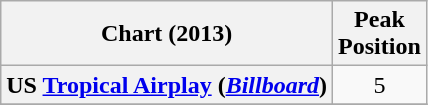<table class="wikitable plainrowheaders" style="text-align:center;">
<tr>
<th scope="col">Chart (2013)</th>
<th scope="col">Peak <br> Position</th>
</tr>
<tr>
<th scope="row">US <a href='#'>Tropical Airplay</a> (<em><a href='#'>Billboard</a></em>)</th>
<td>5</td>
</tr>
<tr>
</tr>
</table>
